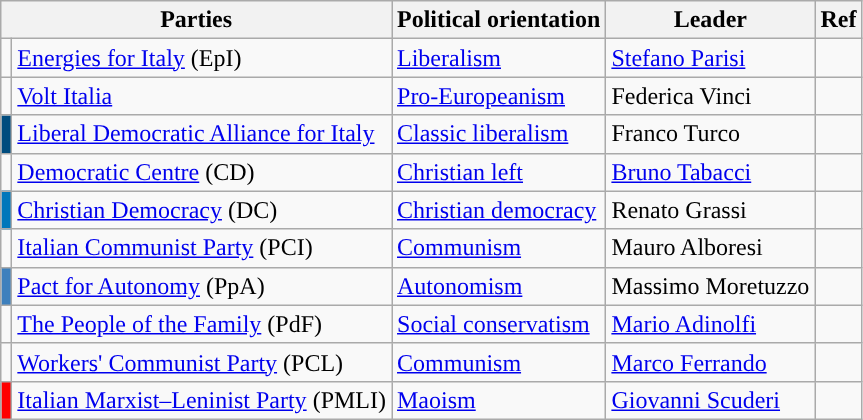<table class="wikitable">
<tr>
<th colspan=2>Parties</th>
<th>Political orientation</th>
<th>Leader</th>
<th>Ref</th>
</tr>
<tr>
<td style="background-color:"></td>
<td><a href='#'>Energies for Italy</a> (EpI)</td>
<td><a href='#'>Liberalism</a></td>
<td><a href='#'>Stefano Parisi</a></td>
<td></td>
</tr>
<tr>
<td style="background:"></td>
<td><a href='#'>Volt Italia</a></td>
<td><a href='#'>Pro-Europeanism</a></td>
<td>Federica Vinci</td>
<td></td>
</tr>
<tr>
<td style="background:#004C7E"></td>
<td><a href='#'>Liberal Democratic Alliance for Italy</a></td>
<td><a href='#'>Classic liberalism</a></td>
<td>Franco Turco</td>
<td></td>
</tr>
<tr>
<td style="background-color: "></td>
<td><a href='#'>Democratic Centre</a> (CD)</td>
<td><a href='#'>Christian left</a></td>
<td><a href='#'>Bruno Tabacci</a></td>
<td></td>
</tr>
<tr>
<td style="background-color:#0077BB"></td>
<td><a href='#'>Christian Democracy</a> (DC)</td>
<td><a href='#'>Christian democracy</a></td>
<td>Renato Grassi</td>
<td></td>
</tr>
<tr>
<td style="background-color: "></td>
<td><a href='#'>Italian Communist Party</a> (PCI)</td>
<td><a href='#'>Communism</a></td>
<td>Mauro Alboresi</td>
<td></td>
</tr>
<tr>
<td style="background:#3E80BD"></td>
<td><a href='#'>Pact for Autonomy</a> (PpA)</td>
<td><a href='#'>Autonomism</a></td>
<td>Massimo Moretuzzo</td>
<td></td>
</tr>
<tr>
<td style="background-color: "></td>
<td><a href='#'>The People of the Family</a> (PdF)</td>
<td><a href='#'>Social conservatism</a></td>
<td><a href='#'>Mario Adinolfi</a></td>
<td></td>
</tr>
<tr>
<td style="background-color: "></td>
<td><a href='#'>Workers' Communist Party</a> (PCL)</td>
<td><a href='#'>Communism</a></td>
<td><a href='#'>Marco Ferrando</a></td>
<td></td>
</tr>
<tr>
<td style="background-color:#f00"></td>
<td><a href='#'>Italian Marxist–Leninist Party</a> (PMLI)</td>
<td><a href='#'>Maoism</a></td>
<td><a href='#'>Giovanni Scuderi</a></td>
<td></td>
</tr>
</table>
